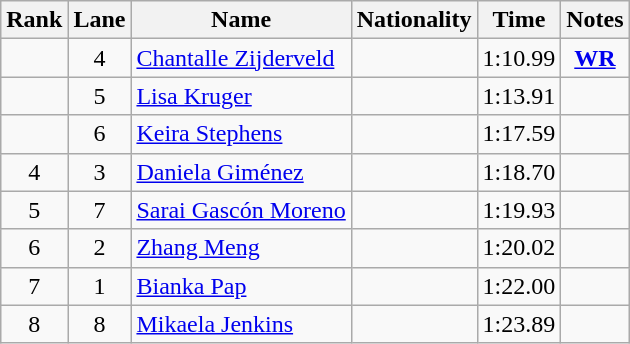<table class="wikitable sortable" style="text-align:center">
<tr>
<th>Rank</th>
<th>Lane</th>
<th>Name</th>
<th>Nationality</th>
<th>Time</th>
<th>Notes</th>
</tr>
<tr>
<td></td>
<td>4</td>
<td align=left><a href='#'>Chantalle Zijderveld</a></td>
<td align=left></td>
<td>1:10.99</td>
<td><strong><a href='#'>WR</a></strong></td>
</tr>
<tr>
<td></td>
<td>5</td>
<td align=left><a href='#'>Lisa Kruger</a></td>
<td align=left></td>
<td>1:13.91</td>
<td></td>
</tr>
<tr>
<td></td>
<td>6</td>
<td align=left><a href='#'>Keira Stephens</a></td>
<td align=left></td>
<td>1:17.59</td>
<td></td>
</tr>
<tr>
<td>4</td>
<td>3</td>
<td align=left><a href='#'>Daniela Giménez</a></td>
<td align=left></td>
<td>1:18.70</td>
<td></td>
</tr>
<tr>
<td>5</td>
<td>7</td>
<td align=left><a href='#'>Sarai Gascón Moreno</a></td>
<td align=left></td>
<td>1:19.93</td>
<td></td>
</tr>
<tr>
<td>6</td>
<td>2</td>
<td align=left><a href='#'>Zhang Meng</a></td>
<td align=left></td>
<td>1:20.02</td>
<td></td>
</tr>
<tr>
<td>7</td>
<td>1</td>
<td align=left><a href='#'>Bianka Pap</a></td>
<td align=left></td>
<td>1:22.00</td>
<td></td>
</tr>
<tr>
<td>8</td>
<td>8</td>
<td align=left><a href='#'>Mikaela Jenkins</a></td>
<td align=left></td>
<td>1:23.89</td>
<td></td>
</tr>
</table>
